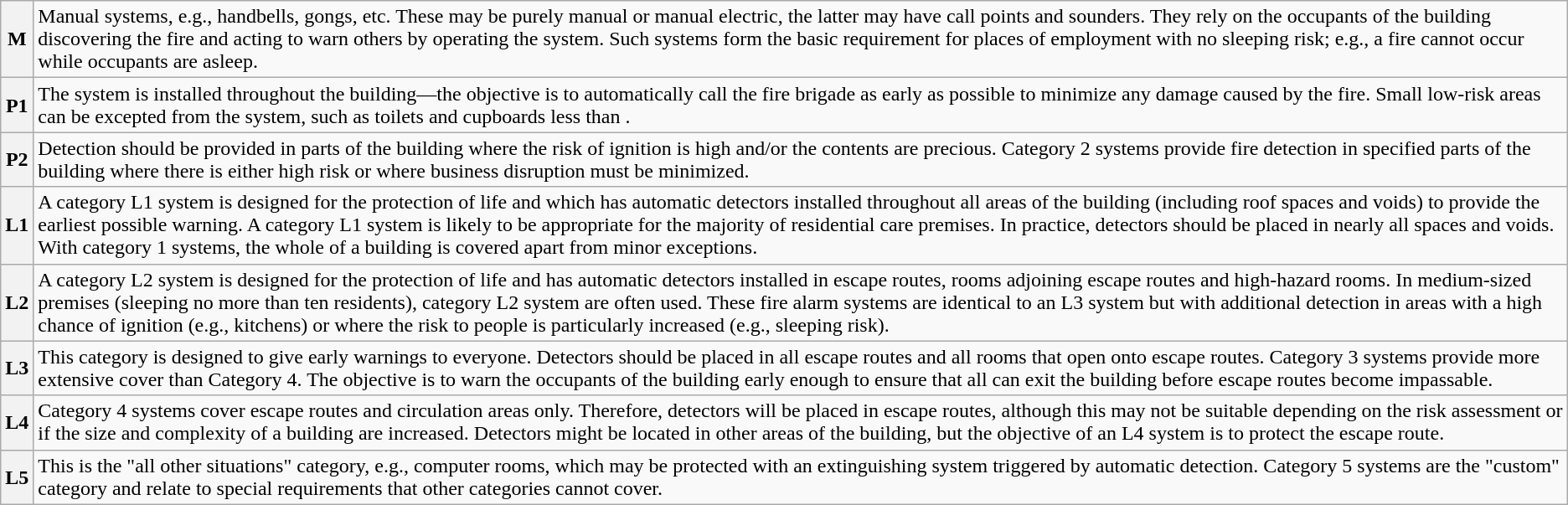<table class="wikitable">
<tr>
<th>M</th>
<td>Manual systems, e.g., handbells, gongs, etc. These may be purely manual or manual electric, the latter may have call points and sounders. They rely on the occupants of the building discovering the fire and acting to warn others by operating the system. Such systems form the basic requirement for places of employment with no sleeping risk; e.g., a fire cannot occur while occupants are asleep.</td>
</tr>
<tr>
<th>P1</th>
<td>The system is installed throughout the building—the objective is to automatically call the fire brigade as early as possible to minimize any damage caused by the fire. Small low-risk areas can be excepted from the system, such as toilets and cupboards less than .</td>
</tr>
<tr>
<th>P2</th>
<td>Detection should be provided in parts of the building where the risk of ignition is high and/or the contents are precious. Category 2 systems provide fire detection in specified parts of the building where there is either high risk or where business disruption must be minimized.</td>
</tr>
<tr>
<th>L1</th>
<td>A category L1 system is designed for the protection of life and which has automatic detectors installed throughout all areas of the building (including roof spaces and voids) to provide the earliest possible warning. A category L1 system is likely to be appropriate for the majority of residential care premises. In practice, detectors should be placed in nearly all spaces and voids. With category 1 systems, the whole of a building is covered apart from minor exceptions.</td>
</tr>
<tr>
<th>L2</th>
<td>A category L2 system is designed for the protection of life and has automatic detectors installed in escape routes, rooms adjoining escape routes and high-hazard rooms. In medium-sized premises (sleeping no more than ten residents), category L2 system are often used. These fire alarm systems are identical to an L3 system but with additional detection in areas with a high chance of ignition (e.g., kitchens) or where the risk to people is particularly increased (e.g., sleeping risk).</td>
</tr>
<tr>
<th>L3</th>
<td>This category is designed to give early warnings to everyone. Detectors should be placed in all escape routes and all rooms that open onto escape routes. Category 3 systems provide more extensive cover than Category 4. The objective is to warn the occupants of the building early enough to ensure that all can exit the building before escape routes become impassable.</td>
</tr>
<tr>
<th>L4</th>
<td>Category 4 systems cover escape routes and circulation areas only. Therefore, detectors will be placed in escape routes, although this may not be suitable depending on the risk assessment or if the size and complexity of a building are increased. Detectors might be located in other areas of the building, but the objective of an L4 system is to protect the escape route.</td>
</tr>
<tr>
<th>L5</th>
<td>This is the "all other situations" category, e.g., computer rooms, which may be protected with an extinguishing system triggered by automatic detection. Category 5 systems are the "custom" category and relate to special requirements that other categories cannot cover.</td>
</tr>
</table>
